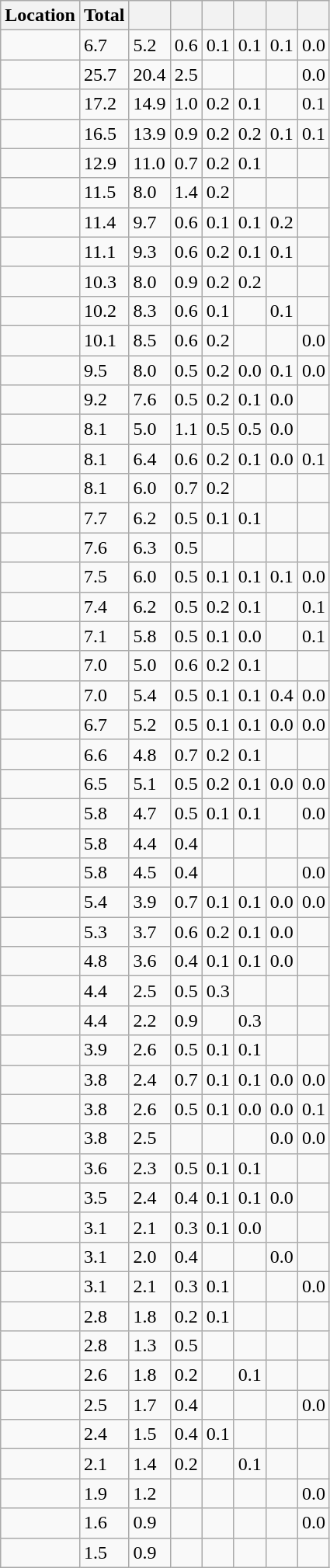<table class="wikitable sortable static-row-numbers sort-under col1left sticky-table-head sticky-table-col1 mw-datatable" >
<tr>
<th>Location</th>
<th>Total</th>
<th></th>
<th></th>
<th></th>
<th></th>
<th></th>
<th></th>
</tr>
<tr class=static-row-numbers-norank>
<td></td>
<td>6.7</td>
<td>5.2</td>
<td>0.6</td>
<td>0.1</td>
<td>0.1</td>
<td>0.1</td>
<td>0.0</td>
</tr>
<tr class=static-row-numbers-norank>
<td></td>
<td>25.7</td>
<td>20.4</td>
<td>2.5</td>
<td></td>
<td></td>
<td></td>
<td>0.0</td>
</tr>
<tr>
<td></td>
<td>17.2</td>
<td>14.9</td>
<td>1.0</td>
<td>0.2</td>
<td>0.1</td>
<td></td>
<td>0.1</td>
</tr>
<tr>
<td></td>
<td>16.5</td>
<td>13.9</td>
<td>0.9</td>
<td>0.2</td>
<td>0.2</td>
<td>0.1</td>
<td>0.1</td>
</tr>
<tr>
<td></td>
<td>12.9</td>
<td>11.0</td>
<td>0.7</td>
<td>0.2</td>
<td>0.1</td>
<td></td>
<td></td>
</tr>
<tr>
<td></td>
<td>11.5</td>
<td>8.0</td>
<td>1.4</td>
<td>0.2</td>
<td></td>
<td></td>
<td></td>
</tr>
<tr>
<td></td>
<td>11.4</td>
<td>9.7</td>
<td>0.6</td>
<td>0.1</td>
<td>0.1</td>
<td>0.2</td>
<td></td>
</tr>
<tr>
<td></td>
<td>11.1</td>
<td>9.3</td>
<td>0.6</td>
<td>0.2</td>
<td>0.1</td>
<td>0.1</td>
<td></td>
</tr>
<tr>
<td></td>
<td>10.3</td>
<td>8.0</td>
<td>0.9</td>
<td>0.2</td>
<td>0.2</td>
<td></td>
<td></td>
</tr>
<tr>
<td></td>
<td>10.2</td>
<td>8.3</td>
<td>0.6</td>
<td>0.1</td>
<td></td>
<td>0.1</td>
<td></td>
</tr>
<tr>
<td></td>
<td>10.1</td>
<td>8.5</td>
<td>0.6</td>
<td>0.2</td>
<td></td>
<td></td>
<td>0.0</td>
</tr>
<tr>
<td></td>
<td>9.5</td>
<td>8.0</td>
<td>0.5</td>
<td>0.2</td>
<td>0.0</td>
<td>0.1</td>
<td>0.0</td>
</tr>
<tr>
<td></td>
<td>9.2</td>
<td>7.6</td>
<td>0.5</td>
<td>0.2</td>
<td>0.1</td>
<td>0.0</td>
<td></td>
</tr>
<tr>
<td></td>
<td>8.1</td>
<td>5.0</td>
<td>1.1</td>
<td>0.5</td>
<td>0.5</td>
<td>0.0</td>
<td></td>
</tr>
<tr>
<td></td>
<td>8.1</td>
<td>6.4</td>
<td>0.6</td>
<td>0.2</td>
<td>0.1</td>
<td>0.0</td>
<td>0.1</td>
</tr>
<tr>
<td></td>
<td>8.1</td>
<td>6.0</td>
<td>0.7</td>
<td>0.2</td>
<td></td>
<td></td>
<td></td>
</tr>
<tr>
<td></td>
<td>7.7</td>
<td>6.2</td>
<td>0.5</td>
<td>0.1</td>
<td>0.1</td>
<td></td>
<td></td>
</tr>
<tr>
<td></td>
<td>7.6</td>
<td>6.3</td>
<td>0.5</td>
<td></td>
<td></td>
<td></td>
<td></td>
</tr>
<tr>
<td></td>
<td>7.5</td>
<td>6.0</td>
<td>0.5</td>
<td>0.1</td>
<td>0.1</td>
<td>0.1</td>
<td>0.0</td>
</tr>
<tr>
<td></td>
<td>7.4</td>
<td>6.2</td>
<td>0.5</td>
<td>0.2</td>
<td>0.1</td>
<td></td>
<td>0.1</td>
</tr>
<tr>
<td></td>
<td>7.1</td>
<td>5.8</td>
<td>0.5</td>
<td>0.1</td>
<td>0.0</td>
<td></td>
<td>0.1</td>
</tr>
<tr>
<td></td>
<td>7.0</td>
<td>5.0</td>
<td>0.6</td>
<td>0.2</td>
<td>0.1</td>
<td></td>
<td></td>
</tr>
<tr>
<td></td>
<td>7.0</td>
<td>5.4</td>
<td>0.5</td>
<td>0.1</td>
<td>0.1</td>
<td>0.4</td>
<td>0.0</td>
</tr>
<tr>
<td></td>
<td>6.7</td>
<td>5.2</td>
<td>0.5</td>
<td>0.1</td>
<td>0.1</td>
<td>0.0</td>
<td>0.0</td>
</tr>
<tr>
<td></td>
<td>6.6</td>
<td>4.8</td>
<td>0.7</td>
<td>0.2</td>
<td>0.1</td>
<td></td>
<td></td>
</tr>
<tr>
<td></td>
<td>6.5</td>
<td>5.1</td>
<td>0.5</td>
<td>0.2</td>
<td>0.1</td>
<td>0.0</td>
<td>0.0</td>
</tr>
<tr>
<td></td>
<td>5.8</td>
<td>4.7</td>
<td>0.5</td>
<td>0.1</td>
<td>0.1</td>
<td></td>
<td>0.0</td>
</tr>
<tr>
<td></td>
<td>5.8</td>
<td>4.4</td>
<td>0.4</td>
<td></td>
<td></td>
<td></td>
<td></td>
</tr>
<tr>
<td></td>
<td>5.8</td>
<td>4.5</td>
<td>0.4</td>
<td></td>
<td></td>
<td></td>
<td>0.0</td>
</tr>
<tr>
<td></td>
<td>5.4</td>
<td>3.9</td>
<td>0.7</td>
<td>0.1</td>
<td>0.1</td>
<td>0.0</td>
<td>0.0</td>
</tr>
<tr>
<td></td>
<td>5.3</td>
<td>3.7</td>
<td>0.6</td>
<td>0.2</td>
<td>0.1</td>
<td>0.0</td>
<td></td>
</tr>
<tr>
<td></td>
<td>4.8</td>
<td>3.6</td>
<td>0.4</td>
<td>0.1</td>
<td>0.1</td>
<td>0.0</td>
<td></td>
</tr>
<tr>
<td></td>
<td>4.4</td>
<td>2.5</td>
<td>0.5</td>
<td>0.3</td>
<td></td>
<td></td>
<td></td>
</tr>
<tr>
<td></td>
<td>4.4</td>
<td>2.2</td>
<td>0.9</td>
<td></td>
<td>0.3</td>
<td></td>
<td></td>
</tr>
<tr>
<td></td>
<td>3.9</td>
<td>2.6</td>
<td>0.5</td>
<td>0.1</td>
<td>0.1</td>
<td></td>
<td></td>
</tr>
<tr>
<td></td>
<td>3.8</td>
<td>2.4</td>
<td>0.7</td>
<td>0.1</td>
<td>0.1</td>
<td>0.0</td>
<td>0.0</td>
</tr>
<tr>
<td></td>
<td>3.8</td>
<td>2.6</td>
<td>0.5</td>
<td>0.1</td>
<td>0.0</td>
<td>0.0</td>
<td>0.1</td>
</tr>
<tr>
<td></td>
<td>3.8</td>
<td>2.5</td>
<td></td>
<td></td>
<td></td>
<td>0.0</td>
<td>0.0</td>
</tr>
<tr>
<td></td>
<td>3.6</td>
<td>2.3</td>
<td>0.5</td>
<td>0.1</td>
<td>0.1</td>
<td></td>
<td></td>
</tr>
<tr>
<td></td>
<td>3.5</td>
<td>2.4</td>
<td>0.4</td>
<td>0.1</td>
<td>0.1</td>
<td>0.0</td>
<td></td>
</tr>
<tr>
<td></td>
<td>3.1</td>
<td>2.1</td>
<td>0.3</td>
<td>0.1</td>
<td>0.0</td>
<td></td>
<td></td>
</tr>
<tr>
<td></td>
<td>3.1</td>
<td>2.0</td>
<td>0.4</td>
<td></td>
<td></td>
<td>0.0</td>
<td></td>
</tr>
<tr>
<td></td>
<td>3.1</td>
<td>2.1</td>
<td>0.3</td>
<td>0.1</td>
<td></td>
<td></td>
<td>0.0</td>
</tr>
<tr>
<td></td>
<td>2.8</td>
<td>1.8</td>
<td>0.2</td>
<td>0.1</td>
<td></td>
<td></td>
<td></td>
</tr>
<tr>
<td></td>
<td>2.8</td>
<td>1.3</td>
<td>0.5</td>
<td></td>
<td></td>
<td></td>
<td></td>
</tr>
<tr>
<td></td>
<td>2.6</td>
<td>1.8</td>
<td>0.2</td>
<td></td>
<td>0.1</td>
<td></td>
<td></td>
</tr>
<tr>
<td></td>
<td>2.5</td>
<td>1.7</td>
<td>0.4</td>
<td></td>
<td></td>
<td></td>
<td>0.0</td>
</tr>
<tr>
<td></td>
<td>2.4</td>
<td>1.5</td>
<td>0.4</td>
<td>0.1</td>
<td></td>
<td></td>
<td></td>
</tr>
<tr>
<td></td>
<td>2.1</td>
<td>1.4</td>
<td>0.2</td>
<td></td>
<td>0.1</td>
<td></td>
<td></td>
</tr>
<tr>
<td></td>
<td>1.9</td>
<td>1.2</td>
<td></td>
<td></td>
<td></td>
<td></td>
<td>0.0</td>
</tr>
<tr>
<td></td>
<td>1.6</td>
<td>0.9</td>
<td></td>
<td></td>
<td></td>
<td></td>
<td>0.0</td>
</tr>
<tr>
<td></td>
<td>1.5</td>
<td>0.9</td>
<td></td>
<td></td>
<td></td>
<td></td>
<td></td>
</tr>
</table>
